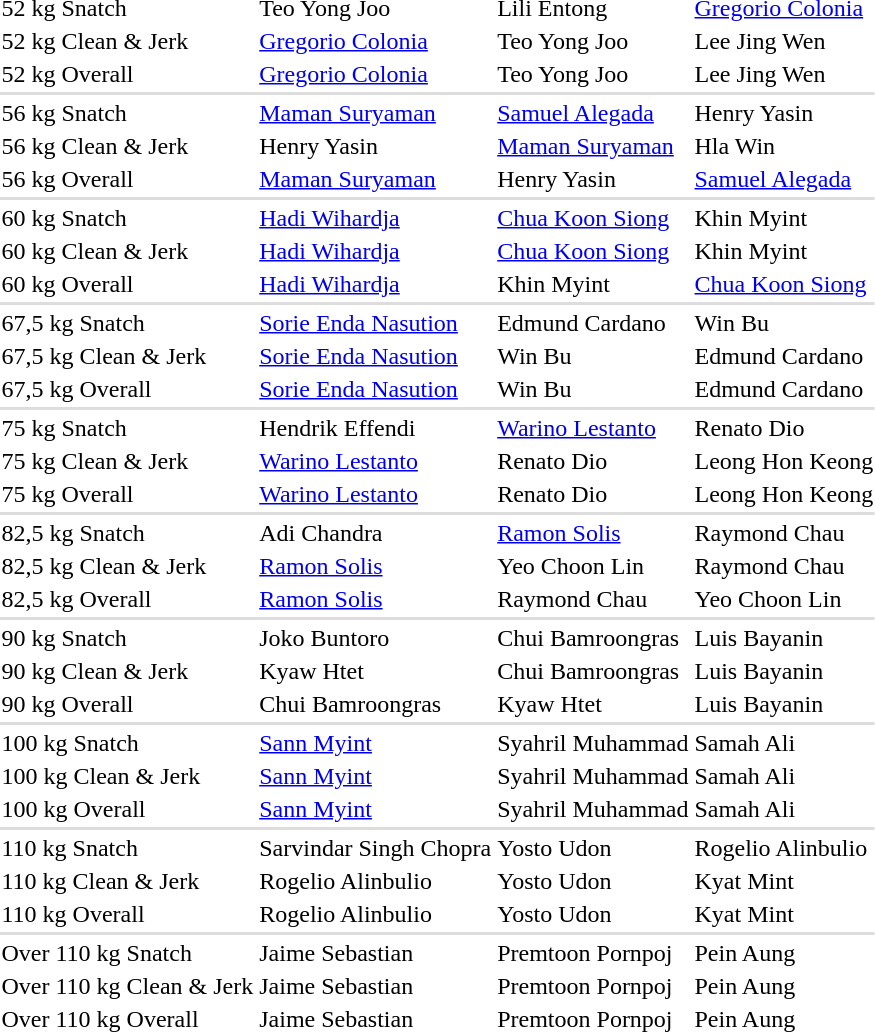<table>
<tr>
<td>52 kg Snatch</td>
<td> Teo Yong Joo</td>
<td> Lili Entong</td>
<td> <a href='#'>Gregorio Colonia</a></td>
</tr>
<tr>
<td>52 kg Clean & Jerk</td>
<td> <a href='#'>Gregorio Colonia</a></td>
<td> Teo Yong Joo</td>
<td> Lee Jing Wen</td>
</tr>
<tr>
<td>52 kg Overall</td>
<td> <a href='#'>Gregorio Colonia</a></td>
<td> Teo Yong Joo</td>
<td> Lee Jing Wen</td>
</tr>
<tr bgcolor=#DDDDDD>
<td colspan=7></td>
</tr>
<tr>
<td>56 kg Snatch</td>
<td> <a href='#'>Maman Suryaman</a></td>
<td> <a href='#'>Samuel Alegada</a></td>
<td> Henry Yasin</td>
</tr>
<tr>
<td>56 kg Clean & Jerk</td>
<td> Henry Yasin</td>
<td> <a href='#'>Maman Suryaman</a></td>
<td> Hla Win</td>
</tr>
<tr>
<td>56 kg Overall</td>
<td> <a href='#'>Maman Suryaman</a></td>
<td> Henry Yasin</td>
<td> <a href='#'>Samuel Alegada</a></td>
</tr>
<tr bgcolor=#DDDDDD>
<td colspan=7></td>
</tr>
<tr>
<td>60 kg Snatch</td>
<td> <a href='#'>Hadi Wihardja</a></td>
<td> <a href='#'>Chua Koon Siong</a></td>
<td> Khin Myint</td>
</tr>
<tr>
<td>60 kg Clean & Jerk</td>
<td> <a href='#'>Hadi Wihardja</a></td>
<td> <a href='#'>Chua Koon Siong</a></td>
<td> Khin Myint</td>
</tr>
<tr>
<td>60 kg Overall</td>
<td> <a href='#'>Hadi Wihardja</a></td>
<td> Khin Myint</td>
<td> <a href='#'>Chua Koon Siong</a></td>
</tr>
<tr bgcolor=#DDDDDD>
<td colspan=7></td>
</tr>
<tr>
<td>67,5 kg Snatch</td>
<td> <a href='#'>Sorie Enda Nasution</a></td>
<td> Edmund Cardano</td>
<td> Win Bu</td>
</tr>
<tr>
<td>67,5 kg Clean & Jerk</td>
<td> <a href='#'>Sorie Enda Nasution</a></td>
<td> Win Bu</td>
<td> Edmund Cardano</td>
</tr>
<tr>
<td>67,5 kg Overall</td>
<td> <a href='#'>Sorie Enda Nasution</a></td>
<td> Win Bu</td>
<td> Edmund Cardano</td>
</tr>
<tr bgcolor=#DDDDDD>
<td colspan=7></td>
</tr>
<tr>
<td>75 kg Snatch</td>
<td> Hendrik Effendi</td>
<td> <a href='#'>Warino Lestanto</a></td>
<td> Renato Dio</td>
</tr>
<tr>
<td>75 kg Clean & Jerk</td>
<td> <a href='#'>Warino Lestanto</a></td>
<td> Renato Dio</td>
<td> Leong Hon Keong</td>
</tr>
<tr>
<td>75 kg Overall</td>
<td> <a href='#'>Warino Lestanto</a></td>
<td> Renato Dio</td>
<td> Leong Hon Keong</td>
</tr>
<tr bgcolor=#DDDDDD>
<td colspan=7></td>
</tr>
<tr>
<td>82,5 kg Snatch</td>
<td> Adi Chandra</td>
<td> <a href='#'>Ramon Solis</a></td>
<td> Raymond Chau</td>
</tr>
<tr>
<td>82,5 kg Clean & Jerk</td>
<td> <a href='#'>Ramon Solis</a></td>
<td> Yeo Choon Lin</td>
<td> Raymond Chau</td>
</tr>
<tr>
<td>82,5 kg Overall</td>
<td> <a href='#'>Ramon Solis</a></td>
<td> Raymond Chau</td>
<td> Yeo Choon Lin</td>
</tr>
<tr bgcolor=#DDDDDD>
<td colspan=7></td>
</tr>
<tr>
<td>90 kg Snatch</td>
<td> Joko Buntoro</td>
<td> Chui Bamroongras</td>
<td> Luis Bayanin</td>
</tr>
<tr>
<td>90 kg Clean & Jerk</td>
<td> Kyaw Htet</td>
<td> Chui Bamroongras</td>
<td> Luis Bayanin</td>
</tr>
<tr>
<td>90 kg Overall</td>
<td> Chui Bamroongras</td>
<td> Kyaw Htet</td>
<td> Luis Bayanin</td>
</tr>
<tr bgcolor=#DDDDDD>
<td colspan=7></td>
</tr>
<tr>
<td>100 kg Snatch</td>
<td> <a href='#'>Sann Myint</a></td>
<td> Syahril Muhammad</td>
<td> Samah Ali</td>
</tr>
<tr>
<td>100 kg Clean & Jerk</td>
<td> <a href='#'>Sann Myint</a></td>
<td> Syahril Muhammad</td>
<td> Samah Ali</td>
</tr>
<tr>
<td>100 kg Overall</td>
<td> <a href='#'>Sann Myint</a></td>
<td> Syahril Muhammad</td>
<td> Samah Ali</td>
</tr>
<tr bgcolor=#DDDDDD>
<td colspan=7></td>
</tr>
<tr>
<td>110 kg Snatch</td>
<td> Sarvindar Singh Chopra</td>
<td> Yosto Udon</td>
<td> Rogelio Alinbulio</td>
</tr>
<tr>
<td>110 kg Clean & Jerk</td>
<td> Rogelio Alinbulio</td>
<td> Yosto Udon</td>
<td> Kyat Mint</td>
</tr>
<tr>
<td>110 kg Overall</td>
<td> Rogelio Alinbulio</td>
<td> Yosto Udon</td>
<td> Kyat Mint</td>
</tr>
<tr bgcolor=#DDDDDD>
<td colspan=7></td>
</tr>
<tr>
<td>Over 110 kg Snatch</td>
<td> Jaime Sebastian</td>
<td> Premtoon Pornpoj</td>
<td> Pein Aung</td>
</tr>
<tr>
<td>Over 110 kg Clean & Jerk</td>
<td> Jaime Sebastian</td>
<td> Premtoon Pornpoj</td>
<td> Pein Aung</td>
</tr>
<tr>
<td>Over 110 kg Overall</td>
<td> Jaime Sebastian</td>
<td> Premtoon Pornpoj</td>
<td> Pein Aung</td>
</tr>
</table>
